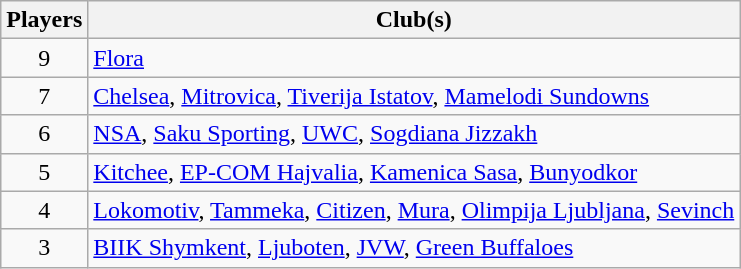<table class="wikitable">
<tr>
<th>Players</th>
<th>Club(s)</th>
</tr>
<tr>
<td align="center">9</td>
<td> <a href='#'>Flora</a></td>
</tr>
<tr>
<td align="center">7</td>
<td> <a href='#'>Chelsea</a>,  <a href='#'>Mitrovica</a>,  <a href='#'>Tiverija Istatov</a>,  <a href='#'>Mamelodi Sundowns</a></td>
</tr>
<tr>
<td align="center">6</td>
<td> <a href='#'>NSA</a>,  <a href='#'>Saku Sporting</a>,  <a href='#'>UWC</a>,  <a href='#'>Sogdiana Jizzakh</a></td>
</tr>
<tr>
<td align="center">5</td>
<td> <a href='#'>Kitchee</a>,  <a href='#'>EP-COM Hajvalia</a>,  <a href='#'>Kamenica Sasa</a>,  <a href='#'>Bunyodkor</a></td>
</tr>
<tr>
<td align="center">4</td>
<td> <a href='#'>Lokomotiv</a>,  <a href='#'>Tammeka</a>,  <a href='#'>Citizen</a>,  <a href='#'>Mura</a>,  <a href='#'>Olimpija Ljubljana</a>,  <a href='#'>Sevinch</a></td>
</tr>
<tr>
<td align="center">3</td>
<td> <a href='#'>BIIK Shymkent</a>,  <a href='#'>Ljuboten</a>,  <a href='#'>JVW</a>,  <a href='#'>Green Buffaloes</a></td>
</tr>
</table>
